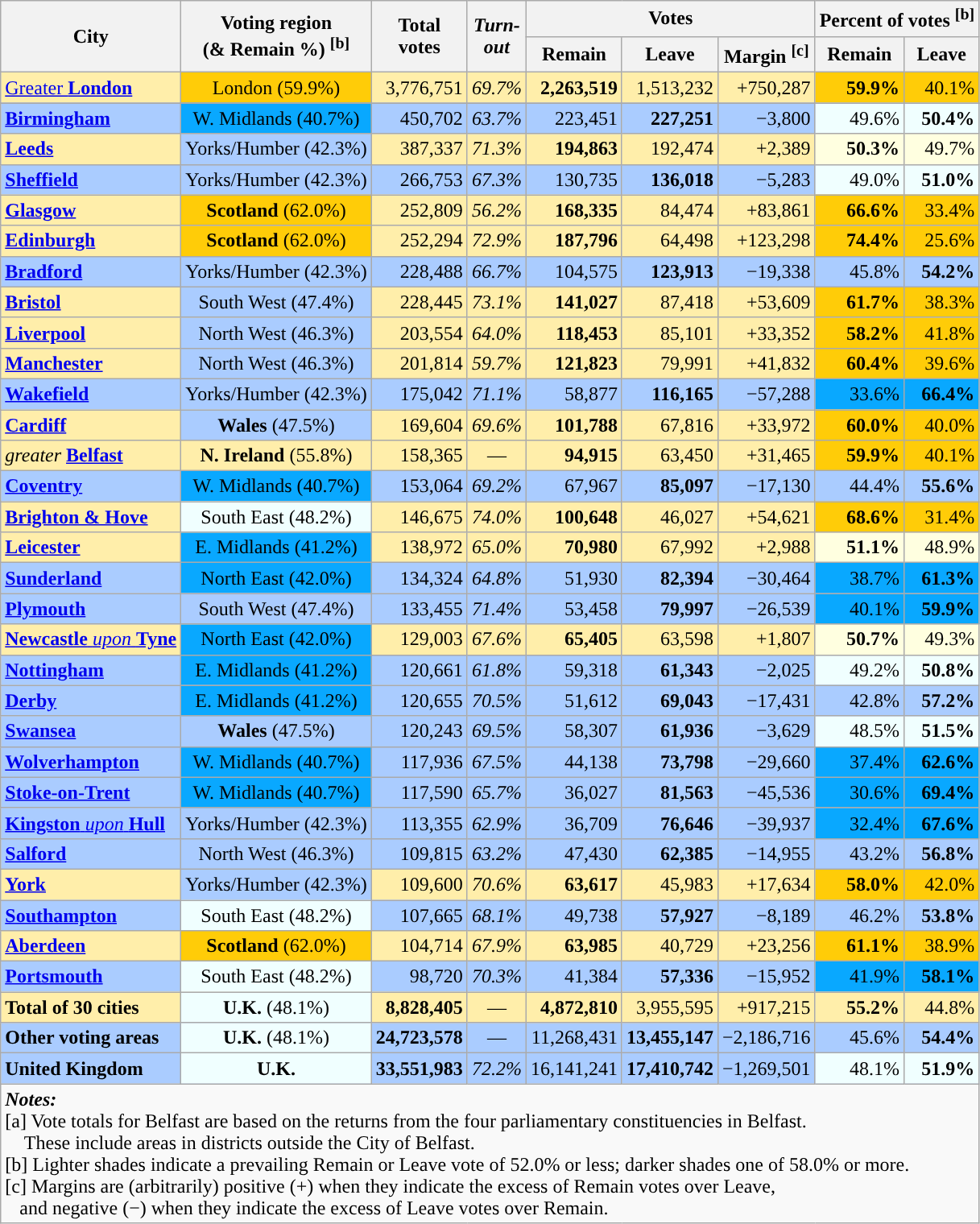<table class="wikitable sortable">
<tr>
<th rowspan=2>City</th>
<th rowspan=2>Voting region<br>(& Remain %) <sup>[b]</sup></th>
<th rowspan=2>Total <br> votes</th>
<th rowspan=2><em>Turn-<br>out</em></th>
<th colspan=3>Votes</th>
<th colspan=2>Percent of votes <sup>[b]</sup></th>
</tr>
<tr>
<th>Remain</th>
<th>Leave</th>
<th data-sort-type="number">Margin <sup>[c]</sup></th>
<th>Remain</th>
<th>Leave</th>
</tr>
<tr style="text-align: right; background:#fea;">
<td style="text-align:left"><a href='#'>Greater <strong>London</strong></a></td>
<td style="text-align: center; background:#ffcc08">London (59.9%)</td>
<td>3,776,751</td>
<td style="text-align: right;"><em>69.7%</em></td>
<td><strong>2,263,519</strong></td>
<td>1,513,232</td>
<td>+750,287</td>
<td style="background:#ffcc08;"><strong>59.9%</strong></td>
<td style="background:#ffcc08">40.1%</td>
</tr>
<tr>
</tr>
<tr style="background:#acf; text-align: right;">
<td style="text-align:left"><strong><a href='#'>Birmingham</a></strong></td>
<td style="text-align: center; background:#09a8ff">W. Midlands (40.7%)</td>
<td>450,702</td>
<td><em>63.7%</em></td>
<td>223,451</td>
<td><strong>227,251</strong></td>
<td>−3,800</td>
<td style="background:Azure">49.6%</td>
<td style="background:Azure"><strong>50.4%</strong></td>
</tr>
<tr style="background:#fea; text-align: right;">
<td style="text-align:left"><strong><a href='#'>Leeds</a></strong></td>
<td style="text-align: center; background:#acf">Yorks/Humber (42.3%)</td>
<td>387,337</td>
<td><em>71.3%</em></td>
<td><strong>194,863</strong></td>
<td>192,474</td>
<td>+2,389</td>
<td style="background:lightyellow"><strong>50.3%</strong></td>
<td style="background:lightyellow">49.7%</td>
</tr>
<tr style="background:#acf; text-align:right">
<td style="text-align:left"><strong><a href='#'>Sheffield</a></strong></td>
<td style="text-align: center">Yorks/Humber (42.3%)</td>
<td>266,753</td>
<td><em>67.3%</em></td>
<td>130,735</td>
<td><strong>136,018</strong></td>
<td>−5,283</td>
<td style="background:Azure">49.0%</td>
<td style="background:Azure"><strong>51.0%</strong></td>
</tr>
<tr style="background:#fea; text-align:right">
<td style="text-align:left"><strong><a href='#'>Glasgow</a></strong></td>
<td style="text-align: center; background:#ffcc08"><strong>Scotland</strong> (62.0%)</td>
<td>252,809</td>
<td><em>56.2%</em></td>
<td><strong>168,335</strong></td>
<td>84,474</td>
<td>+83,861</td>
<td style="background:#ffcc08"><strong>66.6%</strong></td>
<td style="background:#ffcc08">33.4%</td>
</tr>
<tr style="background:#fea; text-align: right;">
<td style = "text-align:left"><a href='#'><strong>Edinburgh</strong></a></td>
<td style = "text-align:center; background:#ffcc08"><strong>Scotland</strong> (62.0%)</td>
<td>252,294</td>
<td><em>72.9%</em></td>
<td><strong>187,796</strong></td>
<td>64,498</td>
<td>+123,298</td>
<td style="background:#ffcc08"><strong>74.4%</strong></td>
<td style="background:#ffcc08">25.6%</td>
</tr>
<tr style="background:#acf; text-align:right">
<td style="text-align:left"><a href='#'><strong>Bradford</strong></a></td>
<td style="text-align:center">Yorks/Humber (42.3%)</td>
<td>228,488</td>
<td><em>66.7%</em></td>
<td>104,575</td>
<td><strong>123,913</strong></td>
<td>−19,338</td>
<td>45.8%</td>
<td><strong>54.2%</strong></td>
</tr>
<tr style="background:#fea; text-align:right">
<td style="text-align:left"><strong><a href='#'>Bristol</a></strong></td>
<td style="text-align:center; background:#acf">South West (47.4%)</td>
<td>228,445</td>
<td><em>73.1%</em></td>
<td><strong>141,027</strong></td>
<td>87,418</td>
<td>+53,609</td>
<td style="background:#ffcc08"><strong>61.7%</strong></td>
<td style="background:#ffcc08">38.3%</td>
</tr>
<tr style="background:#fea; text-align:right">
<td style="text-align:left"><strong><a href='#'>Liverpool</a></strong></td>
<td style="text-align:center; background:#acf">North West (46.3%)</td>
<td>203,554</td>
<td><em>64.0%</em></td>
<td><strong>118,453</strong></td>
<td>85,101</td>
<td>+33,352</td>
<td style="background:#ffcc08"><strong>58.2%</strong></td>
<td style="background:#ffcc08">41.8%</td>
</tr>
<tr style="background:#fea; text-align:right">
<td style="text-align:left"><strong><a href='#'>Manchester</a></strong></td>
<td style="text-align:center; background:#acf">North West (46.3%)</td>
<td>201,814</td>
<td><em>59.7%</em></td>
<td><strong>121,823</strong></td>
<td>79,991</td>
<td>+41,832</td>
<td style="background:#ffcc08"><strong>60.4%</strong></td>
<td style="background:#ffcc08">39.6%</td>
</tr>
<tr style="background:#acf; text-align:right">
<td style="text-align:left"><a href='#'><strong>Wakefield</strong></a></td>
<td style="text-align: center">Yorks/Humber (42.3%)</td>
<td>175,042</td>
<td><em>71.1%</em></td>
<td>58,877</td>
<td><strong>116,165</strong></td>
<td>−57,288</td>
<td style="background:#09a8ff">33.6%</td>
<td style="background:#09a8ff"><strong>66.4%</strong></td>
</tr>
<tr style="background:#fea; text-align:right">
<td style="text-align:left"><strong><a href='#'>Cardiff</a></strong></td>
<td style="text-align:center; background:#acf"><strong>Wales</strong> (47.5%)</td>
<td>169,604</td>
<td><em>69.6%</em></td>
<td><strong>101,788</strong></td>
<td>67,816</td>
<td>+33,972</td>
<td style="background:#ffcc08"><strong>60.0%</strong></td>
<td style="background:#ffcc08">40.0%</td>
</tr>
<tr style="background:#fea; text-align: right;">
<td style = "text-align:left"><em>greater</em> <strong><a href='#'>Belfast</a></strong> </td>
<td style = "text-align:center"><strong>N. Ireland</strong> (55.8%)</td>
<td>158,365</td>
<td style = "text-align:center">—</td>
<td><strong>94,915</strong></td>
<td>63,450</td>
<td>+31,465</td>
<td style="background:#ffcc08"><strong>59.9%</strong></td>
<td style="background:#ffcc08">40.1%</td>
</tr>
<tr style="background:#acf; text-align:right">
<td style = "text-align:left"><strong><a href='#'>Coventry</a></strong></td>
<td style="text-align: center; background:#09a8ff">W. Midlands (40.7%)</td>
<td>153,064</td>
<td><em>69.2%</em></td>
<td>67,967</td>
<td><strong>85,097</strong></td>
<td>−17,130</td>
<td>44.4%</td>
<td><strong>55.6%</strong></td>
</tr>
<tr style="background:#fea; text-align:right">
<td style = "text-align:left"><strong><a href='#'>Brighton & Hove</a></strong></td>
<td style="text-align:center; background:Azure">South East (48.2%)</td>
<td>146,675</td>
<td><em>74.0%</em></td>
<td><strong>100,648</strong></td>
<td>46,027</td>
<td>+54,621</td>
<td style="background:#ffcc08"><strong>68.6%</strong></td>
<td style="background:#ffcc08">31.4%</td>
</tr>
<tr style="background:#fea; text-align:right">
<td style = "text-align:left"><strong><a href='#'>Leicester</a></strong></td>
<td style="text-align:center; background:#09a8ff">E. Midlands (41.2%)</td>
<td>138,972</td>
<td><em>65.0%</em></td>
<td><strong>70,980</strong></td>
<td>67,992</td>
<td>+2,988</td>
<td style="background:lightyellow"><strong>51.1%</strong></td>
<td style="background:lightyellow">48.9%</td>
</tr>
<tr style="background:#acf; text-align:right">
<td style = "text-align:left"><a href='#'><strong>Sunderland</strong></a></td>
<td style="text-align: center; background:#09a8ff">North East (42.0%)</td>
<td>134,324</td>
<td><em>64.8%</em></td>
<td>51,930</td>
<td><strong>82,394</strong></td>
<td>−30,464</td>
<td style="background:#09a8ff">38.7%</td>
<td style="background:#09a8ff"><strong>61.3%</strong></td>
</tr>
<tr style="background:#acf; text-align:right">
<td style = "text-align:left"><strong><a href='#'>Plymouth</a></strong></td>
<td style="text-align: center">South West (47.4%)</td>
<td>133,455</td>
<td><em>71.4%</em></td>
<td>53,458</td>
<td><strong>79,997</strong></td>
<td>−26,539</td>
<td style="background:#09a8ff">40.1%</td>
<td style="background:#09a8ff"><strong>59.9%</strong></td>
</tr>
<tr style="background:#fea; text-align:right">
<td style = "text-align:left"><a href='#'><strong>Newcastle</strong> <em>upon</em> <strong>Tyne</strong></a></td>
<td style="text-align:center; background:#09a8ff">North East (42.0%)</td>
<td>129,003</td>
<td><em>67.6%</em></td>
<td><strong>65,405</strong></td>
<td>63,598</td>
<td>+1,807</td>
<td style="background:lightyellow"><strong>50.7%</strong></td>
<td style="background:lightyellow">49.3%</td>
</tr>
<tr style="background:#acf; text-align:right">
<td style = "text-align:left"><strong><a href='#'>Nottingham</a></strong></td>
<td style="text-align:center; background:#09a8ff">E. Midlands (41.2%)</td>
<td>120,661</td>
<td><em>61.8%</em></td>
<td>59,318</td>
<td><strong>61,343</strong></td>
<td>−2,025</td>
<td style="background:Azure">49.2%</td>
<td style="background:Azure"><strong>50.8%</strong></td>
</tr>
<tr style="background:#acf;; text-align:right">
<td style = "text-align:left"><strong><a href='#'>Derby</a> </strong></td>
<td style="text-align:center; background:#09a8ff">E. Midlands (41.2%)</td>
<td>120,655</td>
<td><em>70.5%</em></td>
<td>51,612</td>
<td><strong>69,043</strong></td>
<td>−17,431</td>
<td>42.8%</td>
<td><strong>57.2%</strong></td>
</tr>
<tr style="background:#acf; text-align:right">
<td style = "text-align:left"><strong><a href='#'>Swansea</a></strong></td>
<td style="text-align:center; "><strong>Wales</strong> (47.5%)</td>
<td>120,243</td>
<td><em>69.5%</em></td>
<td>58,307</td>
<td><strong>61,936</strong></td>
<td>−3,629</td>
<td style="background:Azure">48.5%</td>
<td style="background:Azure"><strong>51.5%</strong></td>
</tr>
<tr style="background:#acf; text-align:right">
<td style = "text-align:left"><strong><a href='#'>Wolverhampton</a></strong></td>
<td style="text-align:center;background:#09a8ff">W. Midlands (40.7%)</td>
<td>117,936</td>
<td><em>67.5%</em></td>
<td>44,138</td>
<td><strong>73,798</strong></td>
<td>−29,660</td>
<td style="background:#09a8ff">37.4%</td>
<td style="background:#09a8ff"><strong>62.6%</strong></td>
</tr>
<tr style="background:#acf; text-align:right">
<td style = "text-align:left"><strong><a href='#'>Stoke-on-Trent</a></strong></td>
<td style="text-align:center; background:#09a8ff">W. Midlands (40.7%)</td>
<td>117,590</td>
<td><em>65.7%</em></td>
<td>36,027</td>
<td><strong>81,563</strong></td>
<td>−45,536</td>
<td style="background:#09a8ff">30.6%</td>
<td style="background:#09a8ff"><strong>69.4%</strong></td>
</tr>
<tr style="background:#acf; text-align:right">
<td style="text-align:left"><a href='#'><strong>Kingston</strong> <em>upon</em> <strong>Hull</strong></a></td>
<td style="text-align: center">Yorks/Humber (42.3%)</td>
<td>113,355</td>
<td><em>62.9%</em></td>
<td>36,709</td>
<td><strong>76,646</strong></td>
<td>−39,937</td>
<td style="background:#09a8ff">32.4%</td>
<td style="background:#09a8ff"><strong>67.6%</strong></td>
</tr>
<tr style="background:#acf;; text-align:right">
<td style="text-align:left"><a href='#'><strong>Salford</strong></a></td>
<td style="text-align: center">North West (46.3%)</td>
<td>109,815</td>
<td><em>63.2%</em></td>
<td>47,430</td>
<td><strong>62,385</strong></td>
<td>−14,955</td>
<td>43.2%</td>
<td><strong>56.8%</strong></td>
</tr>
<tr style="background:#fea; text-align:right">
<td style = "text-align:left"><strong><a href='#'>York</a></strong></td>
<td style="text-align:center; background:#acf;">Yorks/Humber (42.3%)</td>
<td>109,600</td>
<td><em>70.6%</em></td>
<td><strong>63,617</strong></td>
<td>45,983</td>
<td>+17,634</td>
<td style="background:#ffcc08"><strong>58.0%</strong></td>
<td style="background:#ffcc08">42.0%</td>
</tr>
<tr style="background:#acf; text-align:right">
<td style="text-align:left"><strong><a href='#'>Southampton</a></strong></td>
<td style="text-align: center; background:Azure">South East (48.2%)</td>
<td>107,665</td>
<td><em>68.1%</em></td>
<td>49,738</td>
<td><strong>57,927</strong></td>
<td>−8,189</td>
<td>46.2%</td>
<td><strong>53.8%</strong></td>
</tr>
<tr style="background:#fea; text-align:right">
<td style = "text-align:left"><strong><a href='#'>Aberdeen</a></strong></td>
<td style = "text-align:center;background:#ffcc08"><strong>Scotland</strong> (62.0%)</td>
<td>104,714</td>
<td><em>67.9%</em></td>
<td><strong>63,985</strong></td>
<td>40,729</td>
<td>+23,256</td>
<td style="background:#ffcc08"><strong>61.1% </strong></td>
<td style="background:#ffcc08">38.9%</td>
</tr>
<tr style="background:#acf;; text-align:right">
<td style="text-align:left"><strong><a href='#'>Portsmouth</a></strong></td>
<td style="text-align: center; background:Azure">South East (48.2%)</td>
<td>98,720</td>
<td><em>70.3%</em></td>
<td>41,384</td>
<td><strong>57,336</strong></td>
<td>−15,952</td>
<td style="background:#09a8ff">41.9%</td>
<td style="background:#09a8ff"><strong>58.1%</strong></td>
</tr>
<tr class="sortbottom" style="background:#fea; text-align:right">
<td style="text-align:left"><strong>Total of 30 cities</strong></td>
<td style=" text-align:center; background:Azure"><strong>U.K.</strong> (48.1%)</td>
<td><strong>8,828,405</strong></td>
<td style="text-align:center">—</td>
<td><strong>4,872,810</strong></td>
<td>3,955,595</td>
<td>+917,215</td>
<td><strong>55.2%</strong></td>
<td>44.8%</td>
</tr>
<tr class="sortbottom" style="background:#acf;; text-align:right">
<td style="text-align:left"><strong>Other voting areas</strong></td>
<td style="text-align:center; background:Azure"><strong>U.K.</strong> (48.1%)</td>
<td><strong>24,723,578</strong></td>
<td style="text-align:center">—</td>
<td>11,268,431</td>
<td><strong>13,455,147</strong></td>
<td>−2,186,716</td>
<td>45.6%</td>
<td><strong>54.4%</strong></td>
</tr>
<tr class="sortbottom" style="background:#acf;; text-align:right">
<td style="text-align:left"><strong>United Kingdom</strong></td>
<td style="text-align:center; background:Azure"><strong>U.K.</strong></td>
<td><strong>33,551,983</strong></td>
<td><em>72.2%</em></td>
<td>16,141,241</td>
<td><strong>17,410,742</strong></td>
<td>−1,269,501</td>
<td style="background:Azure">48.1%</td>
<td style="background:Azure"><strong>51.9%</strong></td>
</tr>
<tr class="sortbottom">
<td colspan="9"><strong><em>Notes:</em></strong><br> [a] Vote totals for Belfast are based on the returns from the four parliamentary constituencies in Belfast.<br>    These include areas in districts outside the City of Belfast.<br> [b] Lighter shades indicate a prevailing Remain or Leave vote of 52.0% or less; darker shades one of 58.0% or more.<br>[c] Margins are (arbitrarily) positive (+) when they indicate the excess of Remain votes over Leave, <br>   and negative (−) when they indicate the excess of Leave votes over Remain.</td>
</tr>
</table>
